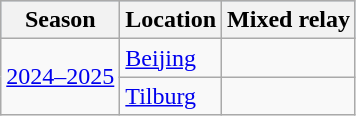<table class="wikitable" style="display: inline-table;">
<tr align="center" bgcolor="#b0c4de">
<th>Season</th>
<th>Location</th>
<th>Mixed relay</th>
</tr>
<tr>
<td rowspan=2><a href='#'>2024–2025</a></td>
<td> <a href='#'>Beijing</a></td>
<td style="text-align:center;"></td>
</tr>
<tr>
<td> <a href='#'>Tilburg</a></td>
<td style="text-align:center;"></td>
</tr>
</table>
